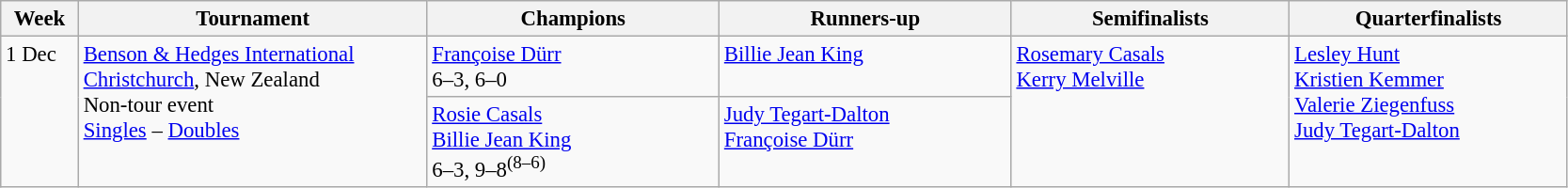<table class=wikitable style=font-size:95%>
<tr>
<th style="width:48px;">Week</th>
<th style="width:240px;">Tournament</th>
<th style="width:200px;">Champions</th>
<th style="width:200px;">Runners-up</th>
<th style="width:190px;">Semifinalists</th>
<th style="width:190px;">Quarterfinalists</th>
</tr>
<tr valign=top>
<td rowspan=2>1 Dec</td>
<td rowspan=2><a href='#'>Benson & Hedges International</a><br><a href='#'>Christchurch</a>, New Zealand<br>Non-tour event<br> <a href='#'>Singles</a> – <a href='#'>Doubles</a></td>
<td> <a href='#'>Françoise Dürr</a> <br>6–3, 6–0</td>
<td> <a href='#'>Billie Jean King</a></td>
<td rowspan=2> <a href='#'>Rosemary Casals</a> <br>   <a href='#'>Kerry Melville</a></td>
<td rowspan=2> <a href='#'>Lesley Hunt</a> <br>  <a href='#'>Kristien Kemmer</a> <br>  <a href='#'>Valerie Ziegenfuss</a> <br>  <a href='#'>Judy Tegart-Dalton</a></td>
</tr>
<tr valign=top>
<td> <a href='#'>Rosie Casals</a><br> <a href='#'>Billie Jean King</a><br>6–3, 9–8<sup>(8–6)</sup></td>
<td> <a href='#'>Judy Tegart-Dalton</a><br> <a href='#'>Françoise Dürr</a></td>
</tr>
</table>
